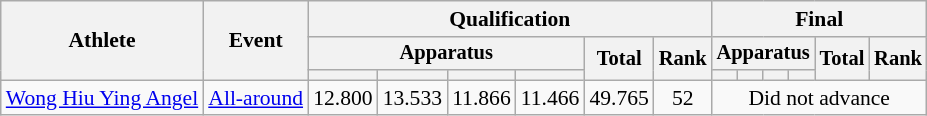<table class="wikitable" style="font-size:90%">
<tr>
<th rowspan=3>Athlete</th>
<th rowspan=3>Event</th>
<th colspan =6>Qualification</th>
<th colspan =6>Final</th>
</tr>
<tr style="font-size:95%">
<th colspan=4>Apparatus</th>
<th rowspan=2>Total</th>
<th rowspan=2>Rank</th>
<th colspan=4>Apparatus</th>
<th rowspan=2>Total</th>
<th rowspan=2>Rank</th>
</tr>
<tr style="font-size:95%">
<th></th>
<th></th>
<th></th>
<th></th>
<th></th>
<th></th>
<th></th>
<th></th>
</tr>
<tr align=center>
<td align=left><a href='#'>Wong Hiu Ying Angel</a></td>
<td align=left><a href='#'>All-around</a></td>
<td>12.800</td>
<td>13.533</td>
<td>11.866</td>
<td>11.466</td>
<td>49.765</td>
<td>52</td>
<td colspan=6>Did not advance</td>
</tr>
</table>
